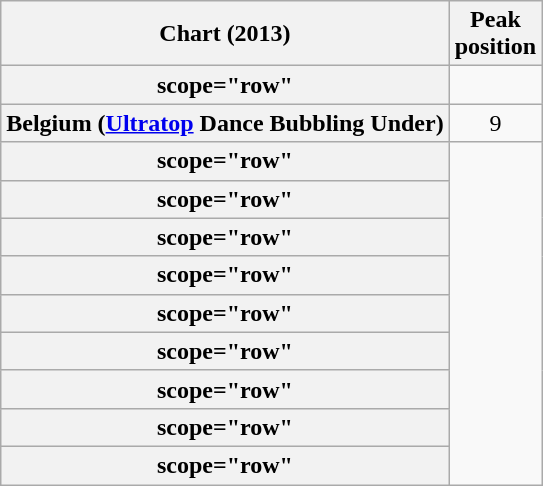<table class="wikitable sortable plainrowheaders">
<tr>
<th>Chart (2013)</th>
<th>Peak<br>position</th>
</tr>
<tr>
<th>scope="row" </th>
</tr>
<tr>
<th scope="row">Belgium (<a href='#'>Ultratop</a> Dance Bubbling Under)</th>
<td align="center">9</td>
</tr>
<tr>
<th>scope="row" </th>
</tr>
<tr>
<th>scope="row" </th>
</tr>
<tr>
<th>scope="row" </th>
</tr>
<tr>
<th>scope="row" </th>
</tr>
<tr>
<th>scope="row" </th>
</tr>
<tr>
<th>scope="row" </th>
</tr>
<tr>
<th>scope="row" </th>
</tr>
<tr>
<th>scope="row" </th>
</tr>
<tr>
<th>scope="row" </th>
</tr>
</table>
